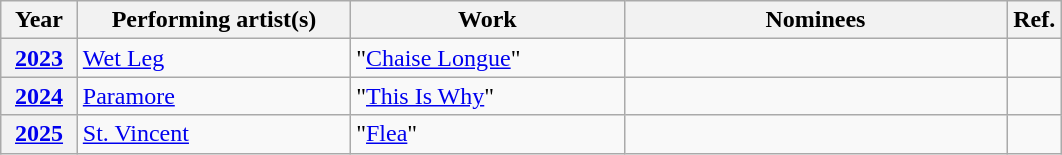<table class="wikitable">
<tr>
<th width="7%">Year</th>
<th width="25%">Performing artist(s)</th>
<th width="25%">Work</th>
<th width="35%" class=unsortable>Nominees</th>
<th width="5%" class=unsortable>Ref.</th>
</tr>
<tr>
<th><a href='#'>2023</a></th>
<td><a href='#'>Wet Leg</a></td>
<td>"<a href='#'>Chaise Longue</a>"</td>
<td></td>
<td></td>
</tr>
<tr>
<th><a href='#'>2024</a></th>
<td><a href='#'>Paramore</a></td>
<td>"<a href='#'>This Is Why</a>"</td>
<td></td>
<td></td>
</tr>
<tr>
<th><a href='#'>2025</a></th>
<td><a href='#'>St. Vincent</a></td>
<td>"<a href='#'>Flea</a>"</td>
<td></td>
<td></td>
</tr>
</table>
